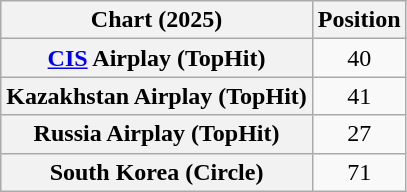<table class="wikitable sortable plainrowheaders" style="text-align:center">
<tr>
<th scope="col">Chart (2025)</th>
<th scope="col">Position</th>
</tr>
<tr>
<th scope="row"><a href='#'>CIS</a> Airplay (TopHit)</th>
<td>40</td>
</tr>
<tr>
<th scope="row">Kazakhstan Airplay (TopHit)</th>
<td>41</td>
</tr>
<tr>
<th scope="row">Russia Airplay (TopHit)</th>
<td>27</td>
</tr>
<tr>
<th scope="row">South Korea (Circle)</th>
<td>71</td>
</tr>
</table>
